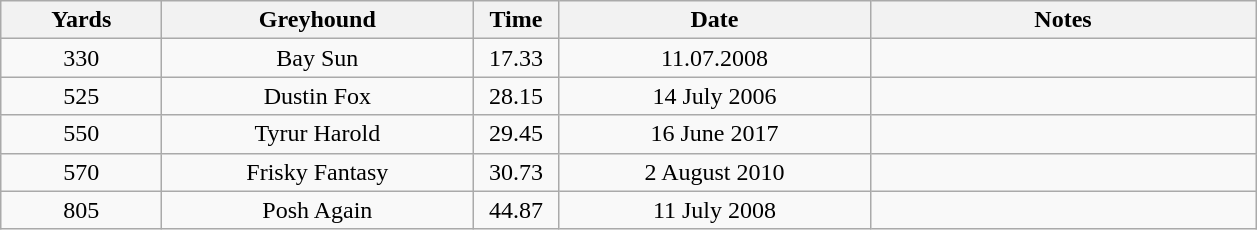<table class="wikitable" style="font-size: 100%">
<tr>
<th width=100>Yards</th>
<th width=200>Greyhound</th>
<th width=50>Time</th>
<th width=200>Date</th>
<th width=250>Notes</th>
</tr>
<tr align=center>
<td>330</td>
<td>Bay Sun </td>
<td>17.33</td>
<td>11.07.2008</td>
<td></td>
</tr>
<tr align=center>
<td>525</td>
<td>Dustin Fox</td>
<td>28.15</td>
<td>14 July 2006</td>
<td></td>
</tr>
<tr align=center>
<td>550</td>
<td>Tyrur Harold</td>
<td>29.45</td>
<td>16 June 2017</td>
<td></td>
</tr>
<tr align=center>
<td>570</td>
<td>Frisky Fantasy</td>
<td>30.73</td>
<td>2 August 2010</td>
<td></td>
</tr>
<tr align=center>
<td>805</td>
<td>Posh Again</td>
<td>44.87</td>
<td>11 July 2008</td>
<td></td>
</tr>
</table>
